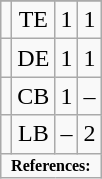<table class="wikitable sortable sortable" style="text-align: center">
<tr align=center>
</tr>
<tr>
<td></td>
<td>TE</td>
<td>1</td>
<td>1</td>
</tr>
<tr>
<td></td>
<td>DE</td>
<td>1</td>
<td>1</td>
</tr>
<tr>
<td></td>
<td>CB</td>
<td>1</td>
<td data-sort-value="3">–</td>
</tr>
<tr>
<td></td>
<td>LB</td>
<td data-sort-value="3">–</td>
<td>2</td>
</tr>
<tr class="sortbottom">
<td colspan="4"  style="font-size:8pt; text-align:center;"><strong>References:</strong></td>
</tr>
</table>
